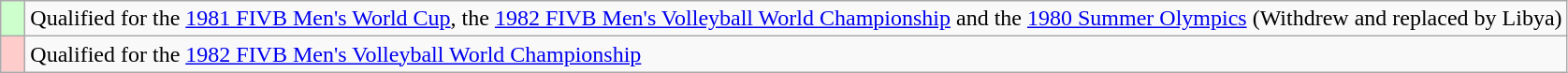<table class="wikitable" style="text-align: left;">
<tr>
<td width=10px bgcolor="#ccffcc"></td>
<td>Qualified for the <a href='#'>1981 FIVB Men's World Cup</a>, the <a href='#'>1982 FIVB Men's Volleyball World Championship</a> and the <a href='#'>1980 Summer Olympics</a> (Withdrew and replaced by Libya)</td>
</tr>
<tr>
<td width=10px bgcolor="#ffcccc"></td>
<td>Qualified for the <a href='#'>1982 FIVB Men's Volleyball World Championship</a></td>
</tr>
</table>
